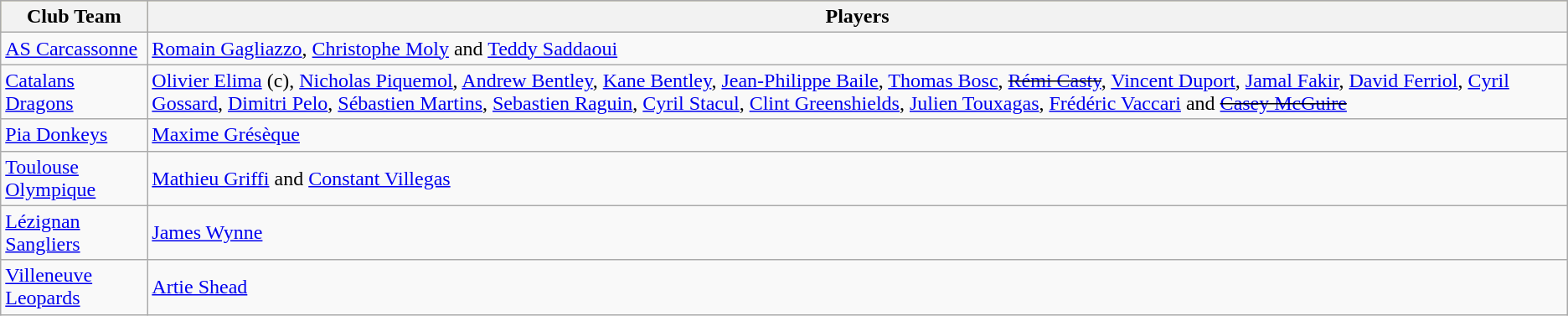<table class="wikitable">
<tr style="background:#bdb76b;">
<th>Club Team</th>
<th>Players</th>
</tr>
<tr>
<td><a href='#'>AS Carcassonne</a></td>
<td><a href='#'>Romain Gagliazzo</a>, <a href='#'>Christophe Moly</a> and <a href='#'>Teddy Saddaoui</a></td>
</tr>
<tr>
<td><a href='#'>Catalans Dragons</a></td>
<td><a href='#'>Olivier Elima</a> (c), <a href='#'>Nicholas Piquemol</a>, <a href='#'>Andrew Bentley</a>, <a href='#'>Kane Bentley</a>, <a href='#'>Jean-Philippe Baile</a>, <a href='#'>Thomas Bosc</a>, <s><a href='#'>Rémi Casty</a></s>, <a href='#'>Vincent Duport</a>, <a href='#'>Jamal Fakir</a>, <a href='#'>David Ferriol</a>, <a href='#'>Cyril Gossard</a>, <a href='#'>Dimitri Pelo</a>, <a href='#'>Sébastien Martins</a>, <a href='#'>Sebastien Raguin</a>, <a href='#'>Cyril Stacul</a>, <a href='#'>Clint Greenshields</a>, <a href='#'>Julien Touxagas</a>, <a href='#'>Frédéric Vaccari</a> and <s><a href='#'>Casey McGuire</a></s></td>
</tr>
<tr>
<td><a href='#'>Pia Donkeys</a></td>
<td><a href='#'>Maxime Grésèque</a></td>
</tr>
<tr>
<td><a href='#'>Toulouse Olympique</a></td>
<td><a href='#'>Mathieu Griffi</a> and <a href='#'>Constant Villegas</a></td>
</tr>
<tr>
<td><a href='#'>Lézignan Sangliers</a></td>
<td><a href='#'>James Wynne</a></td>
</tr>
<tr>
<td><a href='#'>Villeneuve Leopards</a></td>
<td><a href='#'>Artie Shead</a></td>
</tr>
</table>
